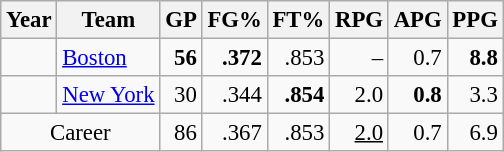<table class="wikitable sortable" style="font-size:95%; text-align:right;">
<tr>
<th>Year</th>
<th>Team</th>
<th>GP</th>
<th>FG%</th>
<th>FT%</th>
<th>RPG</th>
<th>APG</th>
<th>PPG</th>
</tr>
<tr>
<td style="text-align:left;"></td>
<td style="text-align:left;"><a href='#'>Boston</a></td>
<td><strong>56</strong></td>
<td><strong>.372</strong></td>
<td>.853</td>
<td>–</td>
<td>0.7</td>
<td><strong>8.8</strong></td>
</tr>
<tr>
<td style="text-align:left;"></td>
<td style="text-align:left;"><a href='#'>New York</a></td>
<td>30</td>
<td>.344</td>
<td><strong>.854</strong></td>
<td>2.0</td>
<td><strong>0.8</strong></td>
<td>3.3</td>
</tr>
<tr>
<td colspan="2" style="text-align:center;">Career</td>
<td>86</td>
<td>.367</td>
<td>.853</td>
<td><u>2.0</u></td>
<td>0.7</td>
<td>6.9</td>
</tr>
</table>
